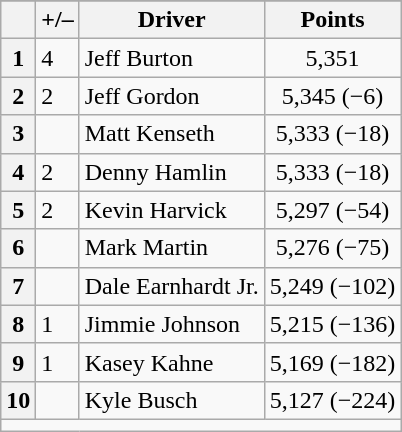<table class="wikitable">
<tr>
</tr>
<tr>
<th scope="col"></th>
<th scope="col">+/–</th>
<th scope="col">Driver</th>
<th scope="col">Points</th>
</tr>
<tr>
<th scope="row">1</th>
<td align="left"> 4</td>
<td>Jeff Burton</td>
<td style="text-align:center;">5,351</td>
</tr>
<tr>
<th scope="row">2</th>
<td align="left"> 2</td>
<td>Jeff Gordon</td>
<td style="text-align:center;">5,345 (−6)</td>
</tr>
<tr>
<th scope="row">3</th>
<td align="left"></td>
<td>Matt Kenseth</td>
<td style="text-align:center;">5,333 (−18)</td>
</tr>
<tr>
<th scope="row">4</th>
<td align="left"> 2</td>
<td>Denny Hamlin</td>
<td style="text-align:center;">5,333 (−18)</td>
</tr>
<tr>
<th scope="row">5</th>
<td align="left"> 2</td>
<td>Kevin Harvick</td>
<td style="text-align:center;">5,297 (−54)</td>
</tr>
<tr>
<th scope="row">6</th>
<td align="left"></td>
<td>Mark Martin</td>
<td style="text-align:center;">5,276 (−75)</td>
</tr>
<tr>
<th scope="row">7</th>
<td align="left"></td>
<td>Dale Earnhardt Jr.</td>
<td style="text-align:center;">5,249 (−102)</td>
</tr>
<tr>
<th scope="row">8</th>
<td align="left"> 1</td>
<td>Jimmie Johnson</td>
<td style="text-align:center;">5,215 (−136)</td>
</tr>
<tr>
<th scope="row">9</th>
<td align="left"> 1</td>
<td>Kasey Kahne</td>
<td style="text-align:center;">5,169 (−182)</td>
</tr>
<tr>
<th scope="row">10</th>
<td align="left"></td>
<td>Kyle Busch</td>
<td style="text-align:center;">5,127 (−224)</td>
</tr>
<tr class="sortbottom">
<td colspan="9"></td>
</tr>
</table>
